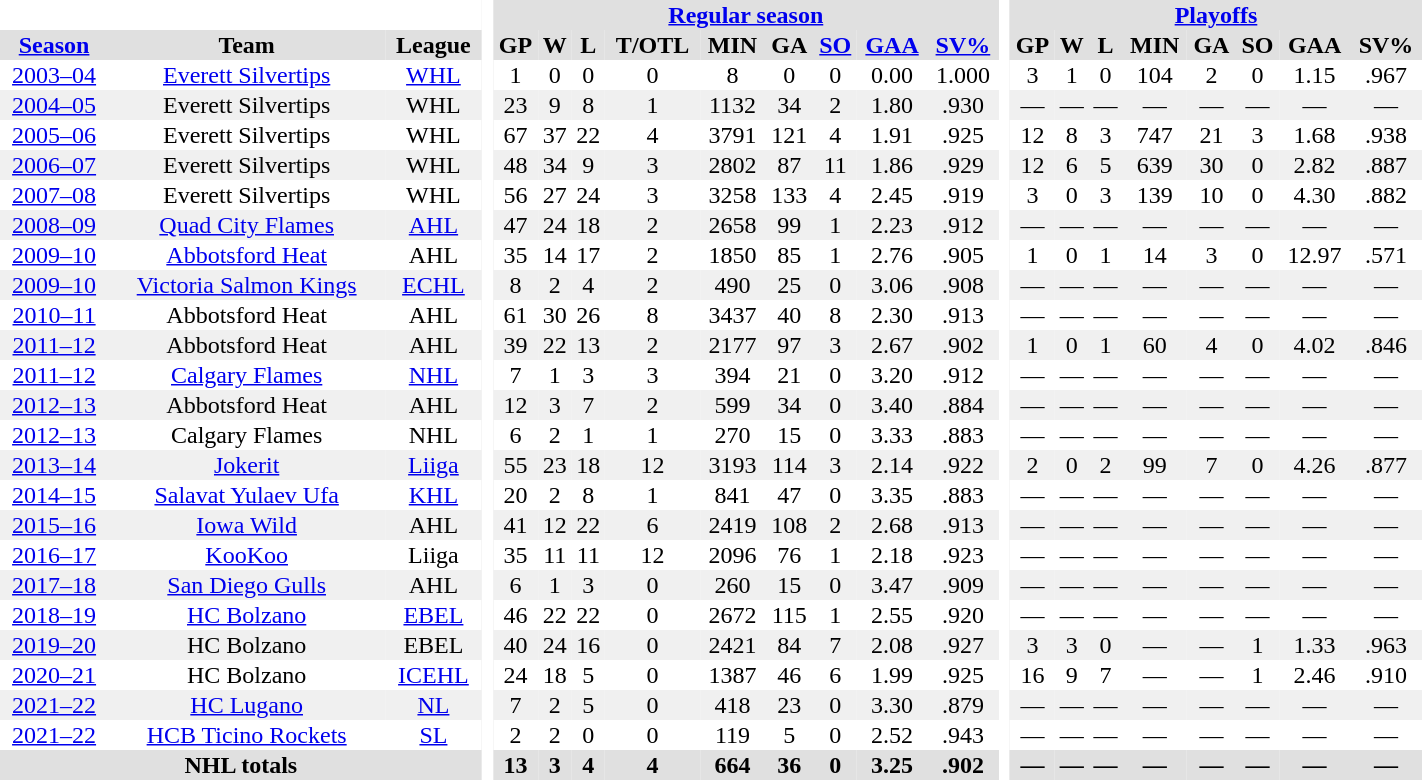<table border="0" cellpadding="1" cellspacing="0" style="text-align:center; width:75%">
<tr bgcolor="#e0e0e0">
<th colspan="3" bgcolor="#ffffff"> </th>
<th rowspan="99" bgcolor="#ffffff"> </th>
<th colspan="9" bgcolor="#e0e0e0"><a href='#'>Regular season</a></th>
<th rowspan="99" bgcolor="#ffffff"> </th>
<th colspan="8" bgcolor="#e0e0e0"><a href='#'>Playoffs</a></th>
</tr>
<tr bgcolor="#e0e0e0">
<th><a href='#'>Season</a></th>
<th>Team</th>
<th>League</th>
<th>GP</th>
<th>W</th>
<th>L</th>
<th>T/OTL</th>
<th>MIN</th>
<th>GA</th>
<th><a href='#'>SO</a></th>
<th><a href='#'>GAA</a></th>
<th><a href='#'>SV%</a></th>
<th>GP</th>
<th>W</th>
<th>L</th>
<th>MIN</th>
<th>GA</th>
<th>SO</th>
<th>GAA</th>
<th>SV%</th>
</tr>
<tr>
<td><a href='#'>2003–04</a></td>
<td><a href='#'>Everett Silvertips</a></td>
<td><a href='#'>WHL</a></td>
<td>1</td>
<td>0</td>
<td>0</td>
<td>0</td>
<td>8</td>
<td>0</td>
<td>0</td>
<td>0.00</td>
<td>1.000</td>
<td>3</td>
<td>1</td>
<td>0</td>
<td>104</td>
<td>2</td>
<td>0</td>
<td>1.15</td>
<td>.967</td>
</tr>
<tr bgcolor="#f0f0f0">
<td><a href='#'>2004–05</a></td>
<td>Everett Silvertips</td>
<td>WHL</td>
<td>23</td>
<td>9</td>
<td>8</td>
<td>1</td>
<td>1132</td>
<td>34</td>
<td>2</td>
<td>1.80</td>
<td>.930</td>
<td>—</td>
<td>—</td>
<td>—</td>
<td>—</td>
<td>—</td>
<td>—</td>
<td>—</td>
<td>—</td>
</tr>
<tr>
<td><a href='#'>2005–06</a></td>
<td>Everett Silvertips</td>
<td>WHL</td>
<td>67</td>
<td>37</td>
<td>22</td>
<td>4</td>
<td>3791</td>
<td>121</td>
<td>4</td>
<td>1.91</td>
<td>.925</td>
<td>12</td>
<td>8</td>
<td>3</td>
<td>747</td>
<td>21</td>
<td>3</td>
<td>1.68</td>
<td>.938</td>
</tr>
<tr bgcolor="#f0f0f0">
<td><a href='#'>2006–07</a></td>
<td>Everett Silvertips</td>
<td>WHL</td>
<td>48</td>
<td>34</td>
<td>9</td>
<td>3</td>
<td>2802</td>
<td>87</td>
<td>11</td>
<td>1.86</td>
<td>.929</td>
<td>12</td>
<td>6</td>
<td>5</td>
<td>639</td>
<td>30</td>
<td>0</td>
<td>2.82</td>
<td>.887</td>
</tr>
<tr>
<td><a href='#'>2007–08</a></td>
<td>Everett Silvertips</td>
<td>WHL</td>
<td>56</td>
<td>27</td>
<td>24</td>
<td>3</td>
<td>3258</td>
<td>133</td>
<td>4</td>
<td>2.45</td>
<td>.919</td>
<td>3</td>
<td>0</td>
<td>3</td>
<td>139</td>
<td>10</td>
<td>0</td>
<td>4.30</td>
<td>.882</td>
</tr>
<tr bgcolor="#f0f0f0">
<td><a href='#'>2008–09</a></td>
<td><a href='#'>Quad City Flames</a></td>
<td><a href='#'>AHL</a></td>
<td>47</td>
<td>24</td>
<td>18</td>
<td>2</td>
<td>2658</td>
<td>99</td>
<td>1</td>
<td>2.23</td>
<td>.912</td>
<td>—</td>
<td>—</td>
<td>—</td>
<td>—</td>
<td>—</td>
<td>—</td>
<td>—</td>
<td>—</td>
</tr>
<tr>
<td><a href='#'>2009–10</a></td>
<td><a href='#'>Abbotsford Heat</a></td>
<td>AHL</td>
<td>35</td>
<td>14</td>
<td>17</td>
<td>2</td>
<td>1850</td>
<td>85</td>
<td>1</td>
<td>2.76</td>
<td>.905</td>
<td>1</td>
<td>0</td>
<td>1</td>
<td>14</td>
<td>3</td>
<td>0</td>
<td>12.97</td>
<td>.571</td>
</tr>
<tr bgcolor="#f0f0f0">
<td><a href='#'>2009–10</a></td>
<td><a href='#'>Victoria Salmon Kings</a></td>
<td><a href='#'>ECHL</a></td>
<td>8</td>
<td>2</td>
<td>4</td>
<td>2</td>
<td>490</td>
<td>25</td>
<td>0</td>
<td>3.06</td>
<td>.908</td>
<td>—</td>
<td>—</td>
<td>—</td>
<td>—</td>
<td>—</td>
<td>—</td>
<td>—</td>
<td>—</td>
</tr>
<tr>
<td><a href='#'>2010–11</a></td>
<td>Abbotsford Heat</td>
<td>AHL</td>
<td>61</td>
<td>30</td>
<td>26</td>
<td>8</td>
<td>3437</td>
<td>40</td>
<td>8</td>
<td>2.30</td>
<td>.913</td>
<td>—</td>
<td>—</td>
<td>—</td>
<td>—</td>
<td>—</td>
<td>—</td>
<td>—</td>
<td>—</td>
</tr>
<tr bgcolor="#f0f0f0">
<td><a href='#'>2011–12</a></td>
<td>Abbotsford Heat</td>
<td>AHL</td>
<td>39</td>
<td>22</td>
<td>13</td>
<td>2</td>
<td>2177</td>
<td>97</td>
<td>3</td>
<td>2.67</td>
<td>.902</td>
<td>1</td>
<td>0</td>
<td>1</td>
<td>60</td>
<td>4</td>
<td>0</td>
<td>4.02</td>
<td>.846</td>
</tr>
<tr>
<td><a href='#'>2011–12</a></td>
<td><a href='#'>Calgary Flames</a></td>
<td><a href='#'>NHL</a></td>
<td>7</td>
<td>1</td>
<td>3</td>
<td>3</td>
<td>394</td>
<td>21</td>
<td>0</td>
<td>3.20</td>
<td>.912</td>
<td>—</td>
<td>—</td>
<td>—</td>
<td>—</td>
<td>—</td>
<td>—</td>
<td>—</td>
<td>—</td>
</tr>
<tr bgcolor="#f0f0f0">
<td><a href='#'>2012–13</a></td>
<td>Abbotsford Heat</td>
<td>AHL</td>
<td>12</td>
<td>3</td>
<td>7</td>
<td>2</td>
<td>599</td>
<td>34</td>
<td>0</td>
<td>3.40</td>
<td>.884</td>
<td>—</td>
<td>—</td>
<td>—</td>
<td>—</td>
<td>—</td>
<td>—</td>
<td>—</td>
<td>—</td>
</tr>
<tr>
<td><a href='#'>2012–13</a></td>
<td>Calgary Flames</td>
<td>NHL</td>
<td>6</td>
<td>2</td>
<td>1</td>
<td>1</td>
<td>270</td>
<td>15</td>
<td>0</td>
<td>3.33</td>
<td>.883</td>
<td>—</td>
<td>—</td>
<td>—</td>
<td>—</td>
<td>—</td>
<td>—</td>
<td>—</td>
<td>—</td>
</tr>
<tr bgcolor="#f0f0f0">
<td><a href='#'>2013–14</a></td>
<td><a href='#'>Jokerit</a></td>
<td><a href='#'>Liiga</a></td>
<td>55</td>
<td>23</td>
<td>18</td>
<td>12</td>
<td>3193</td>
<td>114</td>
<td>3</td>
<td>2.14</td>
<td>.922</td>
<td>2</td>
<td>0</td>
<td>2</td>
<td>99</td>
<td>7</td>
<td>0</td>
<td>4.26</td>
<td>.877</td>
</tr>
<tr>
<td><a href='#'>2014–15</a></td>
<td><a href='#'>Salavat Yulaev Ufa</a></td>
<td><a href='#'>KHL</a></td>
<td>20</td>
<td>2</td>
<td>8</td>
<td>1</td>
<td>841</td>
<td>47</td>
<td>0</td>
<td>3.35</td>
<td>.883</td>
<td>—</td>
<td>—</td>
<td>—</td>
<td>—</td>
<td>—</td>
<td>—</td>
<td>—</td>
<td>—</td>
</tr>
<tr bgcolor="#f0f0f0">
<td><a href='#'>2015–16</a></td>
<td><a href='#'>Iowa Wild</a></td>
<td>AHL</td>
<td>41</td>
<td>12</td>
<td>22</td>
<td>6</td>
<td>2419</td>
<td>108</td>
<td>2</td>
<td>2.68</td>
<td>.913</td>
<td>—</td>
<td>—</td>
<td>—</td>
<td>—</td>
<td>—</td>
<td>—</td>
<td>—</td>
<td>—</td>
</tr>
<tr>
<td><a href='#'>2016–17</a></td>
<td><a href='#'>KooKoo</a></td>
<td>Liiga</td>
<td>35</td>
<td>11</td>
<td>11</td>
<td>12</td>
<td>2096</td>
<td>76</td>
<td>1</td>
<td>2.18</td>
<td>.923</td>
<td>—</td>
<td>—</td>
<td>—</td>
<td>—</td>
<td>—</td>
<td>—</td>
<td>—</td>
<td>—</td>
</tr>
<tr bgcolor="#f0f0f0">
<td><a href='#'>2017–18</a></td>
<td><a href='#'>San Diego Gulls</a></td>
<td>AHL</td>
<td>6</td>
<td>1</td>
<td>3</td>
<td>0</td>
<td>260</td>
<td>15</td>
<td>0</td>
<td>3.47</td>
<td>.909</td>
<td>—</td>
<td>—</td>
<td>—</td>
<td>—</td>
<td>—</td>
<td>—</td>
<td>—</td>
<td>—</td>
</tr>
<tr>
<td><a href='#'>2018–19</a></td>
<td><a href='#'>HC Bolzano</a></td>
<td><a href='#'>EBEL</a></td>
<td>46</td>
<td>22</td>
<td>22</td>
<td>0</td>
<td>2672</td>
<td>115</td>
<td>1</td>
<td>2.55</td>
<td>.920</td>
<td>—</td>
<td>—</td>
<td>—</td>
<td>—</td>
<td>—</td>
<td>—</td>
<td>—</td>
<td>—</td>
</tr>
<tr bgcolor="#f0f0f0">
<td><a href='#'>2019–20</a></td>
<td>HC Bolzano</td>
<td>EBEL</td>
<td>40</td>
<td>24</td>
<td>16</td>
<td>0</td>
<td>2421</td>
<td>84</td>
<td>7</td>
<td>2.08</td>
<td>.927</td>
<td>3</td>
<td>3</td>
<td>0</td>
<td>—</td>
<td>—</td>
<td>1</td>
<td>1.33</td>
<td>.963</td>
</tr>
<tr>
<td><a href='#'>2020–21</a></td>
<td>HC Bolzano</td>
<td><a href='#'>ICEHL</a></td>
<td>24</td>
<td>18</td>
<td>5</td>
<td>0</td>
<td>1387</td>
<td>46</td>
<td>6</td>
<td>1.99</td>
<td>.925</td>
<td>16</td>
<td>9</td>
<td>7</td>
<td>—</td>
<td>—</td>
<td>1</td>
<td>2.46</td>
<td>.910</td>
</tr>
<tr bgcolor="#f0f0f0">
<td><a href='#'>2021–22</a></td>
<td><a href='#'>HC Lugano</a></td>
<td><a href='#'>NL</a></td>
<td>7</td>
<td>2</td>
<td>5</td>
<td>0</td>
<td>418</td>
<td>23</td>
<td>0</td>
<td>3.30</td>
<td>.879</td>
<td>—</td>
<td>—</td>
<td>—</td>
<td>—</td>
<td>—</td>
<td>—</td>
<td>—</td>
<td>—</td>
</tr>
<tr>
<td><a href='#'>2021–22</a></td>
<td><a href='#'>HCB Ticino Rockets</a></td>
<td><a href='#'>SL</a></td>
<td>2</td>
<td>2</td>
<td>0</td>
<td>0</td>
<td>119</td>
<td>5</td>
<td>0</td>
<td>2.52</td>
<td>.943</td>
<td>—</td>
<td>—</td>
<td>—</td>
<td>—</td>
<td>—</td>
<td>—</td>
<td>—</td>
<td>—</td>
</tr>
<tr bgcolor="#e0e0e0">
<th colspan="3">NHL totals</th>
<th>13</th>
<th>3</th>
<th>4</th>
<th>4</th>
<th>664</th>
<th>36</th>
<th>0</th>
<th>3.25</th>
<th>.902</th>
<th>—</th>
<th>—</th>
<th>—</th>
<th>—</th>
<th>—</th>
<th>—</th>
<th>—</th>
<th>—</th>
</tr>
</table>
